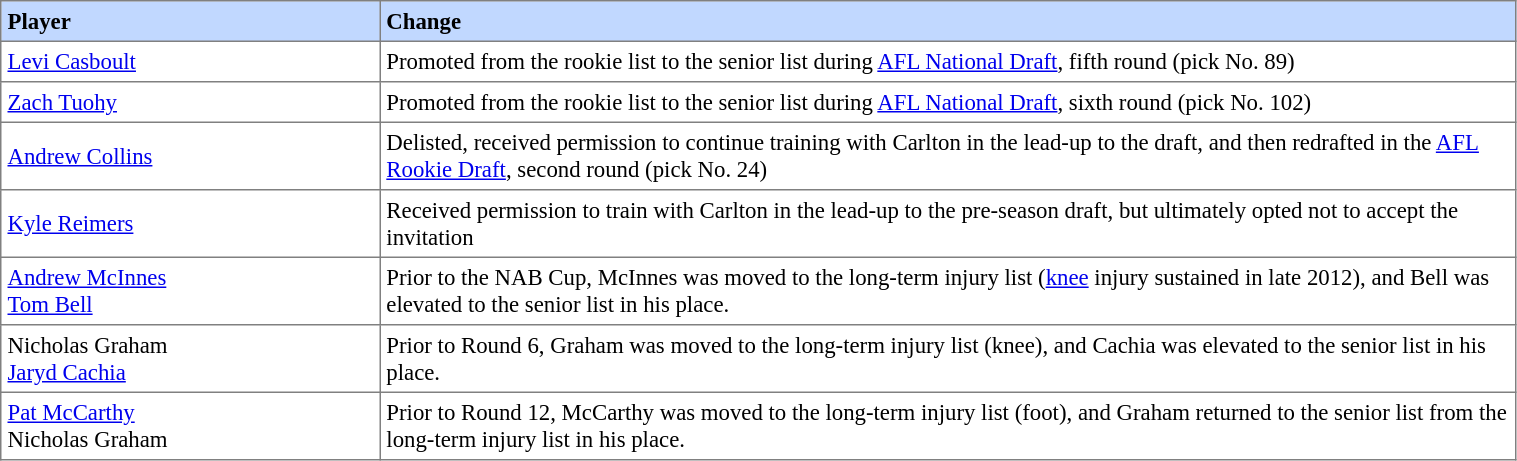<table border="1" cellpadding="4" cellspacing="0"  style="text-align:left; font-size:95%; border-collapse:collapse; width:80%;">
<tr style="background:#C1D8FF;">
<th style="width:25%;">Player</th>
<th>Change</th>
</tr>
<tr>
<td> <a href='#'>Levi Casboult</a></td>
<td>Promoted from the rookie list to the senior list during <a href='#'>AFL National Draft</a>, fifth round (pick No. 89)</td>
</tr>
<tr>
<td> <a href='#'>Zach Tuohy</a></td>
<td>Promoted from the rookie list to the senior list during <a href='#'>AFL National Draft</a>, sixth round (pick No. 102)</td>
</tr>
<tr>
<td> <a href='#'>Andrew Collins</a></td>
<td>Delisted, received permission to continue training with Carlton in the lead-up to the draft, and then redrafted in the <a href='#'>AFL Rookie Draft</a>, second round (pick No. 24)</td>
</tr>
<tr>
<td> <a href='#'>Kyle Reimers</a></td>
<td>Received permission to train with Carlton in the lead-up to the pre-season draft, but ultimately opted not to accept the invitation</td>
</tr>
<tr>
<td> <a href='#'>Andrew McInnes</a><br> <a href='#'>Tom Bell</a></td>
<td>Prior to the NAB Cup, McInnes was moved to the long-term injury list (<a href='#'>knee</a> injury sustained in late 2012), and Bell was elevated to the senior list in his place.</td>
</tr>
<tr>
<td> Nicholas Graham<br> <a href='#'>Jaryd Cachia</a></td>
<td>Prior to Round 6, Graham was moved to the long-term injury list (knee), and Cachia was elevated to the senior list in his place.</td>
</tr>
<tr>
<td> <a href='#'>Pat McCarthy</a><br> Nicholas Graham</td>
<td>Prior to Round 12, McCarthy was moved to the long-term injury list (foot), and Graham returned to the senior list from the long-term injury list in his place.</td>
</tr>
</table>
